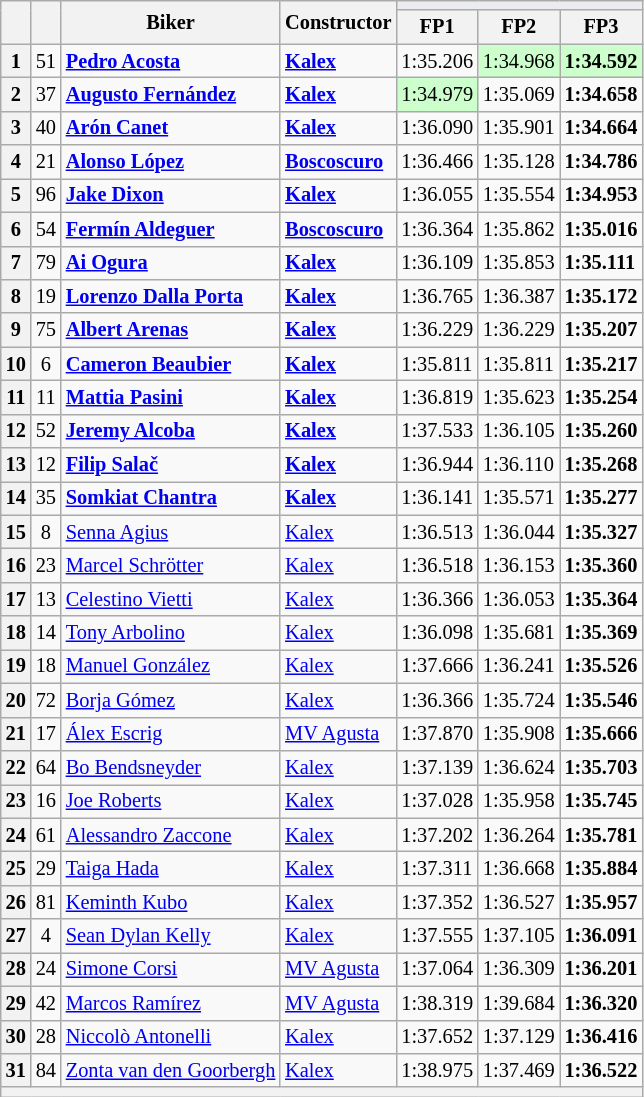<table class="wikitable sortable" style="font-size: 85%;">
<tr>
<th rowspan="2"></th>
<th rowspan="2"></th>
<th rowspan="2">Biker</th>
<th rowspan="2">Constructor</th>
<th colspan="3" style="background:#eaecf0; text-align:center;"></th>
</tr>
<tr>
<th scope="col">FP1</th>
<th scope="col">FP2</th>
<th scope="col">FP3</th>
</tr>
<tr>
<th scope="row">1</th>
<td align="center">51</td>
<td><strong> <a href='#'>Pedro Acosta</a></strong></td>
<td><strong><a href='#'>Kalex</a></strong></td>
<td>1:35.206</td>
<td style="background:#ccffcc;">1:34.968</td>
<td style="background:#ccffcc;"><strong>1:34.592</strong></td>
</tr>
<tr>
<th scope="row">2</th>
<td align="center">37</td>
<td><strong> <a href='#'> Augusto Fernández</a></strong></td>
<td><strong><a href='#'>Kalex</a></strong></td>
<td style="background:#ccffcc;">1:34.979</td>
<td>1:35.069</td>
<td><strong>1:34.658</strong></td>
</tr>
<tr>
<th scope="row">3</th>
<td align="center">40</td>
<td><strong> <a href='#'>Arón Canet</a></strong></td>
<td><strong><a href='#'>Kalex</a></strong></td>
<td>1:36.090</td>
<td>1:35.901</td>
<td><strong>1:34.664</strong></td>
</tr>
<tr>
<th scope="row">4</th>
<td align="center">21</td>
<td><strong> <a href='#'>Alonso López</a></strong></td>
<td><strong><a href='#'>Boscoscuro</a></strong></td>
<td>1:36.466</td>
<td>1:35.128</td>
<td><strong>1:34.786</strong></td>
</tr>
<tr>
<th scope="row">5</th>
<td align="center">96</td>
<td><strong></strong> <strong><a href='#'>Jake Dixon</a></strong></td>
<td><strong><a href='#'>Kalex</a></strong></td>
<td>1:36.055</td>
<td>1:35.554</td>
<td><strong>1:34.953</strong></td>
</tr>
<tr>
<th scope="row">6</th>
<td align="center">54</td>
<td><strong></strong> <strong><a href='#'>Fermín Aldeguer</a></strong></td>
<td><strong><a href='#'>Boscoscuro</a></strong></td>
<td>1:36.364</td>
<td>1:35.862</td>
<td><strong>1:35.016</strong></td>
</tr>
<tr>
<th scope="row">7</th>
<td align="center">79</td>
<td><strong></strong> <strong><a href='#'>Ai Ogura</a></strong></td>
<td><strong><a href='#'>Kalex</a></strong></td>
<td>1:36.109</td>
<td>1:35.853</td>
<td><strong>1:35.111</strong></td>
</tr>
<tr>
<th scope="row">8</th>
<td align="center">19</td>
<td><strong> <a href='#'>Lorenzo Dalla Porta</a></strong></td>
<td><strong><a href='#'>Kalex</a></strong></td>
<td>1:36.765</td>
<td>1:36.387</td>
<td><strong>1:35.172</strong></td>
</tr>
<tr>
<th scope="row">9</th>
<td align="center">75</td>
<td><strong> <a href='#'>Albert Arenas</a></strong></td>
<td><strong><a href='#'>Kalex</a></strong></td>
<td>1:36.229</td>
<td>1:36.229</td>
<td><strong>1:35.207</strong></td>
</tr>
<tr>
<th scope="row">10</th>
<td align="center">6</td>
<td> <strong><a href='#'>Cameron Beaubier</a></strong></td>
<td><strong><a href='#'>Kalex</a></strong></td>
<td>1:35.811</td>
<td>1:35.811</td>
<td><strong>1:35.217</strong></td>
</tr>
<tr>
<th scope="row">11</th>
<td align="center">11</td>
<td><strong> <a href='#'>Mattia Pasini</a></strong></td>
<td><strong><a href='#'>Kalex</a></strong></td>
<td>1:36.819</td>
<td>1:35.623</td>
<td><strong>1:35.254</strong></td>
</tr>
<tr>
<th scope="row">12</th>
<td align="center">52</td>
<td><strong> <a href='#'>Jeremy Alcoba</a></strong></td>
<td><strong><a href='#'>Kalex</a></strong></td>
<td>1:37.533</td>
<td>1:36.105</td>
<td><strong>1:35.260</strong></td>
</tr>
<tr>
<th scope="row">13</th>
<td align="center">12</td>
<td><strong> <a href='#'>Filip Salač</a></strong></td>
<td><strong><a href='#'>Kalex</a></strong></td>
<td>1:36.944</td>
<td>1:36.110</td>
<td><strong>1:35.268</strong></td>
</tr>
<tr>
<th scope="row">14</th>
<td align="center">35</td>
<td><strong> <a href='#'>Somkiat Chantra</a></strong></td>
<td><strong><a href='#'>Kalex</a></strong></td>
<td>1:36.141</td>
<td>1:35.571</td>
<td><strong>1:35.277</strong></td>
</tr>
<tr>
<th scope="row">15</th>
<td align="center">8</td>
<td> <a href='#'>Senna Agius</a></td>
<td><a href='#'>Kalex</a></td>
<td>1:36.513</td>
<td>1:36.044</td>
<td><strong>1:35.327</strong></td>
</tr>
<tr>
<th scope="row">16</th>
<td align="center">23</td>
<td> <a href='#'>Marcel Schrötter</a></td>
<td><a href='#'>Kalex</a></td>
<td>1:36.518</td>
<td>1:36.153</td>
<td><strong>1:35.360</strong></td>
</tr>
<tr>
<th scope="row">17</th>
<td align="center">13</td>
<td> <a href='#'>Celestino Vietti</a></td>
<td><a href='#'>Kalex</a></td>
<td>1:36.366</td>
<td>1:36.053</td>
<td><strong>1:35.364</strong></td>
</tr>
<tr>
<th scope="row">18</th>
<td align="center">14</td>
<td> <a href='#'>Tony Arbolino</a></td>
<td><a href='#'>Kalex</a></td>
<td>1:36.098</td>
<td>1:35.681</td>
<td><strong>1:35.369</strong></td>
</tr>
<tr>
<th scope="row">19</th>
<td align="center">18</td>
<td> <a href='#'>Manuel González</a></td>
<td><a href='#'>Kalex</a></td>
<td>1:37.666</td>
<td>1:36.241</td>
<td><strong>1:35.526</strong></td>
</tr>
<tr>
<th scope="row">20</th>
<td align="center">72</td>
<td> <a href='#'>Borja Gómez</a></td>
<td><a href='#'>Kalex</a></td>
<td>1:36.366</td>
<td>1:35.724</td>
<td><strong>1:35.546</strong></td>
</tr>
<tr>
<th scope="row">21</th>
<td align="center">17</td>
<td> <a href='#'>Álex Escrig</a></td>
<td><a href='#'>MV Agusta</a></td>
<td>1:37.870</td>
<td>1:35.908</td>
<td><strong>1:35.666</strong></td>
</tr>
<tr>
<th scope="row">22</th>
<td align="center">64</td>
<td> <a href='#'>Bo Bendsneyder</a></td>
<td><a href='#'>Kalex</a></td>
<td>1:37.139</td>
<td>1:36.624</td>
<td><strong>1:35.703</strong></td>
</tr>
<tr>
<th scope="row">23</th>
<td align="center">16</td>
<td> <a href='#'>Joe Roberts</a></td>
<td><a href='#'>Kalex</a></td>
<td>1:37.028</td>
<td>1:35.958</td>
<td><strong>1:35.745</strong></td>
</tr>
<tr>
<th scope="row">24</th>
<td align="center">61</td>
<td> <a href='#'>Alessandro Zaccone</a></td>
<td><a href='#'>Kalex</a></td>
<td>1:37.202</td>
<td>1:36.264</td>
<td><strong>1:35.781</strong></td>
</tr>
<tr>
<th scope="row">25</th>
<td align="center">29</td>
<td> <a href='#'>Taiga Hada</a></td>
<td><a href='#'>Kalex</a></td>
<td>1:37.311</td>
<td>1:36.668</td>
<td><strong>1:35.884</strong></td>
</tr>
<tr>
<th scope="row">26</th>
<td align="center">81</td>
<td> <a href='#'>Keminth Kubo</a></td>
<td><a href='#'>Kalex</a></td>
<td>1:37.352</td>
<td>1:36.527</td>
<td><strong>1:35.957</strong></td>
</tr>
<tr>
<th scope="row">27</th>
<td align="center">4</td>
<td> <a href='#'>Sean Dylan Kelly</a></td>
<td><a href='#'>Kalex</a></td>
<td>1:37.555</td>
<td>1:37.105</td>
<td><strong>1:36.091</strong></td>
</tr>
<tr>
<th scope="row">28</th>
<td align="center">24</td>
<td> <a href='#'>Simone Corsi</a></td>
<td><a href='#'>MV Agusta</a></td>
<td>1:37.064</td>
<td>1:36.309</td>
<td><strong>1:36.201</strong></td>
</tr>
<tr>
<th scope="row">29</th>
<td align="center">42</td>
<td> <a href='#'>Marcos Ramírez</a></td>
<td><a href='#'>MV Agusta</a></td>
<td>1:38.319</td>
<td>1:39.684</td>
<td><strong>1:36.320</strong></td>
</tr>
<tr>
<th scope="row">30</th>
<td align="center">28</td>
<td> <a href='#'>Niccolò Antonelli</a></td>
<td><a href='#'>Kalex</a></td>
<td>1:37.652</td>
<td>1:37.129</td>
<td><strong>1:36.416</strong></td>
</tr>
<tr>
<th scope="row">31</th>
<td align="center">84</td>
<td> <a href='#'>Zonta van den Goorbergh</a></td>
<td><a href='#'>Kalex</a></td>
<td>1:38.975</td>
<td>1:37.469</td>
<td><strong>1:36.522</strong></td>
</tr>
<tr>
<th colspan="7"></th>
</tr>
</table>
